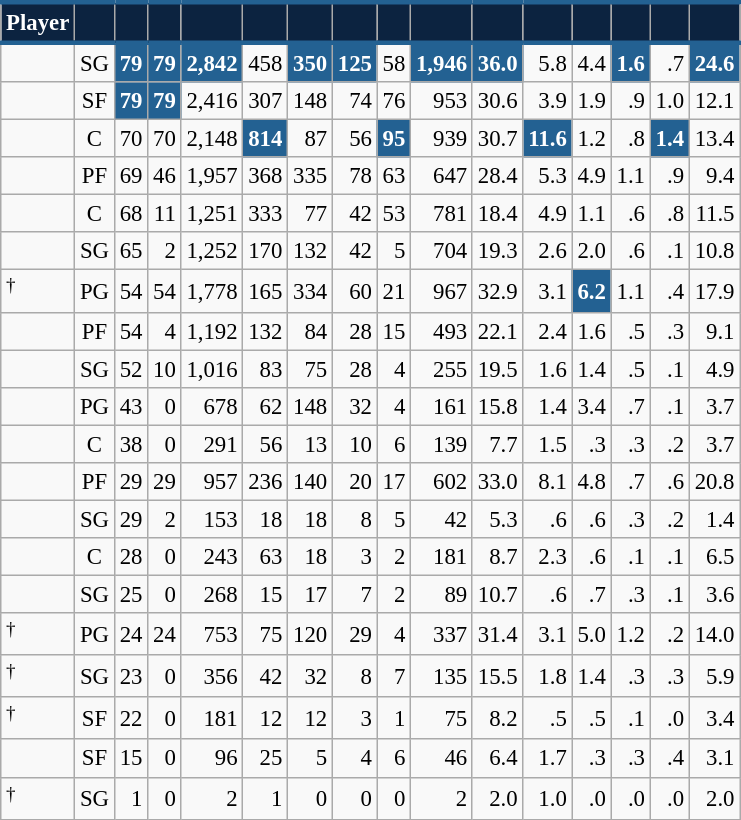<table class="wikitable sortable" style="font-size: 95%; text-align:right;">
<tr>
<th style="background:#0C2340; color:#FFFFFF; border-top:#236192 3px solid; border-bottom:#236192 3px solid;">Player</th>
<th style="background:#0C2340; color:#FFFFFF; border-top:#236192 3px solid; border-bottom:#236192 3px solid;"></th>
<th style="background:#0C2340; color:#FFFFFF; border-top:#236192 3px solid; border-bottom:#236192 3px solid;"></th>
<th style="background:#0C2340; color:#FFFFFF; border-top:#236192 3px solid; border-bottom:#236192 3px solid;"></th>
<th style="background:#0C2340; color:#FFFFFF; border-top:#236192 3px solid; border-bottom:#236192 3px solid;"></th>
<th style="background:#0C2340; color:#FFFFFF; border-top:#236192 3px solid; border-bottom:#236192 3px solid;"></th>
<th style="background:#0C2340; color:#FFFFFF; border-top:#236192 3px solid; border-bottom:#236192 3px solid;"></th>
<th style="background:#0C2340; color:#FFFFFF; border-top:#236192 3px solid; border-bottom:#236192 3px solid;"></th>
<th style="background:#0C2340; color:#FFFFFF; border-top:#236192 3px solid; border-bottom:#236192 3px solid;"></th>
<th style="background:#0C2340; color:#FFFFFF; border-top:#236192 3px solid; border-bottom:#236192 3px solid;"></th>
<th style="background:#0C2340; color:#FFFFFF; border-top:#236192 3px solid; border-bottom:#236192 3px solid;"></th>
<th style="background:#0C2340; color:#FFFFFF; border-top:#236192 3px solid; border-bottom:#236192 3px solid;"></th>
<th style="background:#0C2340; color:#FFFFFF; border-top:#236192 3px solid; border-bottom:#236192 3px solid;"></th>
<th style="background:#0C2340; color:#FFFFFF; border-top:#236192 3px solid; border-bottom:#236192 3px solid;"></th>
<th style="background:#0C2340; color:#FFFFFF; border-top:#236192 3px solid; border-bottom:#236192 3px solid;"></th>
<th style="background:#0C2340; color:#FFFFFF; border-top:#236192 3px solid; border-bottom:#236192 3px solid;"></th>
</tr>
<tr>
<td style="text-align:left;"></td>
<td style="text-align:center;">SG</td>
<td style="background:#236192; color:#FFFFFF;"><strong>79</strong></td>
<td style="background:#236192; color:#FFFFFF;"><strong>79</strong></td>
<td style="background:#236192; color:#FFFFFF;"><strong>2,842</strong></td>
<td>458</td>
<td style="background:#236192; color:#FFFFFF;"><strong>350</strong></td>
<td style="background:#236192; color:#FFFFFF;"><strong>125</strong></td>
<td>58</td>
<td style="background:#236192; color:#FFFFFF;"><strong>1,946</strong></td>
<td style="background:#236192; color:#FFFFFF;"><strong>36.0</strong></td>
<td>5.8</td>
<td>4.4</td>
<td style="background:#236192; color:#FFFFFF;"><strong>1.6</strong></td>
<td>.7</td>
<td style="background:#236192; color:#FFFFFF;"><strong>24.6</strong></td>
</tr>
<tr>
<td style="text-align:left;"></td>
<td style="text-align:center;">SF</td>
<td style="background:#236192; color:#FFFFFF;"><strong>79</strong></td>
<td style="background:#236192; color:#FFFFFF;"><strong>79</strong></td>
<td>2,416</td>
<td>307</td>
<td>148</td>
<td>74</td>
<td>76</td>
<td>953</td>
<td>30.6</td>
<td>3.9</td>
<td>1.9</td>
<td>.9</td>
<td>1.0</td>
<td>12.1</td>
</tr>
<tr>
<td style="text-align:left;"></td>
<td style="text-align:center;">C</td>
<td>70</td>
<td>70</td>
<td>2,148</td>
<td style="background:#236192; color:#FFFFFF;"><strong>814</strong></td>
<td>87</td>
<td>56</td>
<td style="background:#236192; color:#FFFFFF;"><strong>95</strong></td>
<td>939</td>
<td>30.7</td>
<td style="background:#236192; color:#FFFFFF;"><strong>11.6</strong></td>
<td>1.2</td>
<td>.8</td>
<td style="background:#236192; color:#FFFFFF;"><strong>1.4</strong></td>
<td>13.4</td>
</tr>
<tr>
<td style="text-align:left;"></td>
<td style="text-align:center;">PF</td>
<td>69</td>
<td>46</td>
<td>1,957</td>
<td>368</td>
<td>335</td>
<td>78</td>
<td>63</td>
<td>647</td>
<td>28.4</td>
<td>5.3</td>
<td>4.9</td>
<td>1.1</td>
<td>.9</td>
<td>9.4</td>
</tr>
<tr>
<td style="text-align:left;"></td>
<td style="text-align:center;">C</td>
<td>68</td>
<td>11</td>
<td>1,251</td>
<td>333</td>
<td>77</td>
<td>42</td>
<td>53</td>
<td>781</td>
<td>18.4</td>
<td>4.9</td>
<td>1.1</td>
<td>.6</td>
<td>.8</td>
<td>11.5</td>
</tr>
<tr>
<td style="text-align:left;"></td>
<td style="text-align:center;">SG</td>
<td>65</td>
<td>2</td>
<td>1,252</td>
<td>170</td>
<td>132</td>
<td>42</td>
<td>5</td>
<td>704</td>
<td>19.3</td>
<td>2.6</td>
<td>2.0</td>
<td>.6</td>
<td>.1</td>
<td>10.8</td>
</tr>
<tr>
<td style="text-align:left;"><sup>†</sup></td>
<td style="text-align:center;">PG</td>
<td>54</td>
<td>54</td>
<td>1,778</td>
<td>165</td>
<td>334</td>
<td>60</td>
<td>21</td>
<td>967</td>
<td>32.9</td>
<td>3.1</td>
<td style="background:#236192; color:#FFFFFF;"><strong>6.2</strong></td>
<td>1.1</td>
<td>.4</td>
<td>17.9</td>
</tr>
<tr>
<td style="text-align:left;"></td>
<td style="text-align:center;">PF</td>
<td>54</td>
<td>4</td>
<td>1,192</td>
<td>132</td>
<td>84</td>
<td>28</td>
<td>15</td>
<td>493</td>
<td>22.1</td>
<td>2.4</td>
<td>1.6</td>
<td>.5</td>
<td>.3</td>
<td>9.1</td>
</tr>
<tr>
<td style="text-align:left;"></td>
<td style="text-align:center;">SG</td>
<td>52</td>
<td>10</td>
<td>1,016</td>
<td>83</td>
<td>75</td>
<td>28</td>
<td>4</td>
<td>255</td>
<td>19.5</td>
<td>1.6</td>
<td>1.4</td>
<td>.5</td>
<td>.1</td>
<td>4.9</td>
</tr>
<tr>
<td style="text-align:left;"></td>
<td style="text-align:center;">PG</td>
<td>43</td>
<td>0</td>
<td>678</td>
<td>62</td>
<td>148</td>
<td>32</td>
<td>4</td>
<td>161</td>
<td>15.8</td>
<td>1.4</td>
<td>3.4</td>
<td>.7</td>
<td>.1</td>
<td>3.7</td>
</tr>
<tr>
<td style="text-align:left;"></td>
<td style="text-align:center;">C</td>
<td>38</td>
<td>0</td>
<td>291</td>
<td>56</td>
<td>13</td>
<td>10</td>
<td>6</td>
<td>139</td>
<td>7.7</td>
<td>1.5</td>
<td>.3</td>
<td>.3</td>
<td>.2</td>
<td>3.7</td>
</tr>
<tr>
<td style="text-align:left;"></td>
<td style="text-align:center;">PF</td>
<td>29</td>
<td>29</td>
<td>957</td>
<td>236</td>
<td>140</td>
<td>20</td>
<td>17</td>
<td>602</td>
<td>33.0</td>
<td>8.1</td>
<td>4.8</td>
<td>.7</td>
<td>.6</td>
<td>20.8</td>
</tr>
<tr>
<td style="text-align:left;"></td>
<td style="text-align:center;">SG</td>
<td>29</td>
<td>2</td>
<td>153</td>
<td>18</td>
<td>18</td>
<td>8</td>
<td>5</td>
<td>42</td>
<td>5.3</td>
<td>.6</td>
<td>.6</td>
<td>.3</td>
<td>.2</td>
<td>1.4</td>
</tr>
<tr>
<td style="text-align:left;"></td>
<td style="text-align:center;">C</td>
<td>28</td>
<td>0</td>
<td>243</td>
<td>63</td>
<td>18</td>
<td>3</td>
<td>2</td>
<td>181</td>
<td>8.7</td>
<td>2.3</td>
<td>.6</td>
<td>.1</td>
<td>.1</td>
<td>6.5</td>
</tr>
<tr>
<td style="text-align:left;"></td>
<td style="text-align:center;">SG</td>
<td>25</td>
<td>0</td>
<td>268</td>
<td>15</td>
<td>17</td>
<td>7</td>
<td>2</td>
<td>89</td>
<td>10.7</td>
<td>.6</td>
<td>.7</td>
<td>.3</td>
<td>.1</td>
<td>3.6</td>
</tr>
<tr>
<td style="text-align:left;"><sup>†</sup></td>
<td style="text-align:center;">PG</td>
<td>24</td>
<td>24</td>
<td>753</td>
<td>75</td>
<td>120</td>
<td>29</td>
<td>4</td>
<td>337</td>
<td>31.4</td>
<td>3.1</td>
<td>5.0</td>
<td>1.2</td>
<td>.2</td>
<td>14.0</td>
</tr>
<tr>
<td style="text-align:left;"><sup>†</sup></td>
<td style="text-align:center;">SG</td>
<td>23</td>
<td>0</td>
<td>356</td>
<td>42</td>
<td>32</td>
<td>8</td>
<td>7</td>
<td>135</td>
<td>15.5</td>
<td>1.8</td>
<td>1.4</td>
<td>.3</td>
<td>.3</td>
<td>5.9</td>
</tr>
<tr>
<td style="text-align:left;"><sup>†</sup></td>
<td style="text-align:center;">SF</td>
<td>22</td>
<td>0</td>
<td>181</td>
<td>12</td>
<td>12</td>
<td>3</td>
<td>1</td>
<td>75</td>
<td>8.2</td>
<td>.5</td>
<td>.5</td>
<td>.1</td>
<td>.0</td>
<td>3.4</td>
</tr>
<tr>
<td style="text-align:left;"></td>
<td style="text-align:center;">SF</td>
<td>15</td>
<td>0</td>
<td>96</td>
<td>25</td>
<td>5</td>
<td>4</td>
<td>6</td>
<td>46</td>
<td>6.4</td>
<td>1.7</td>
<td>.3</td>
<td>.3</td>
<td>.4</td>
<td>3.1</td>
</tr>
<tr>
<td style="text-align:left;"><sup>†</sup></td>
<td style="text-align:center;">SG</td>
<td>1</td>
<td>0</td>
<td>2</td>
<td>1</td>
<td>0</td>
<td>0</td>
<td>0</td>
<td>2</td>
<td>2.0</td>
<td>1.0</td>
<td>.0</td>
<td>.0</td>
<td>.0</td>
<td>2.0</td>
</tr>
</table>
